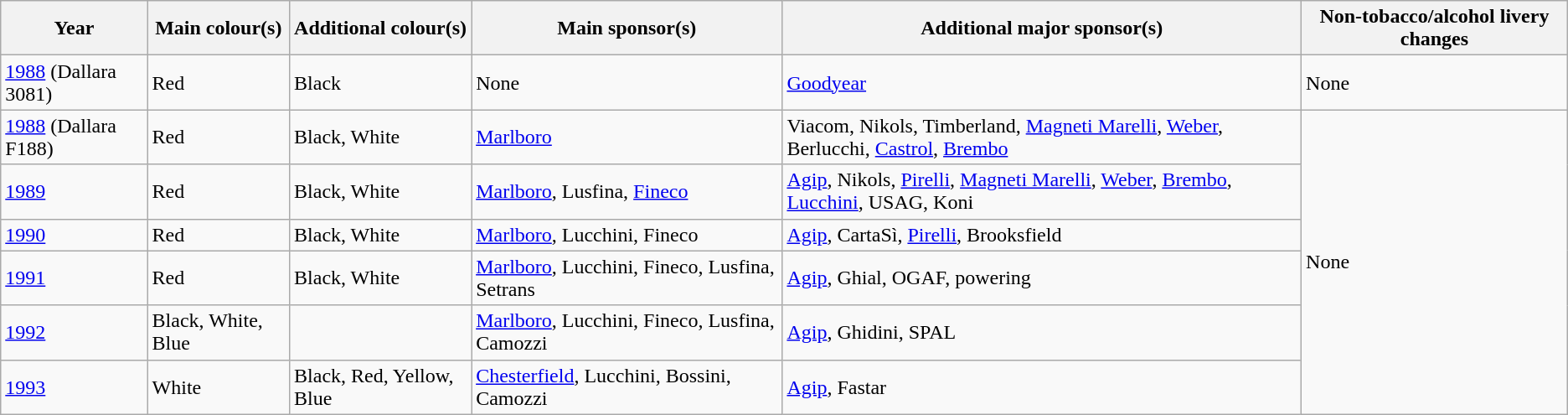<table class="wikitable">
<tr>
<th>Year</th>
<th>Main colour(s)</th>
<th>Additional colour(s)</th>
<th>Main sponsor(s)</th>
<th>Additional major sponsor(s)</th>
<th>Non-tobacco/alcohol livery changes</th>
</tr>
<tr>
<td><a href='#'>1988</a> (Dallara 3081)</td>
<td>Red</td>
<td>Black</td>
<td>None</td>
<td><a href='#'>Goodyear</a></td>
<td>None</td>
</tr>
<tr>
<td><a href='#'>1988</a> (Dallara F188)</td>
<td>Red</td>
<td>Black, White</td>
<td><a href='#'>Marlboro</a></td>
<td>Viacom, Nikols, Timberland, <a href='#'>Magneti Marelli</a>, <a href='#'>Weber</a>, Berlucchi, <a href='#'>Castrol</a>, <a href='#'>Brembo</a></td>
<td rowspan=6>None</td>
</tr>
<tr>
<td><a href='#'>1989</a></td>
<td>Red</td>
<td>Black, White</td>
<td><a href='#'>Marlboro</a>, Lusfina, <a href='#'>Fineco</a></td>
<td><a href='#'>Agip</a>, Nikols, <a href='#'>Pirelli</a>, <a href='#'>Magneti Marelli</a>, <a href='#'>Weber</a>, <a href='#'>Brembo</a>, <a href='#'>Lucchini</a>, USAG, Koni</td>
</tr>
<tr>
<td><a href='#'>1990</a></td>
<td>Red</td>
<td>Black, White</td>
<td><a href='#'>Marlboro</a>, Lucchini, Fineco</td>
<td><a href='#'>Agip</a>, CartaSì, <a href='#'>Pirelli</a>, Brooksfield</td>
</tr>
<tr>
<td><a href='#'>1991</a></td>
<td>Red</td>
<td>Black, White</td>
<td><a href='#'>Marlboro</a>, Lucchini, Fineco, Lusfina, Setrans</td>
<td><a href='#'>Agip</a>, Ghial, OGAF, powering</td>
</tr>
<tr>
<td><a href='#'>1992</a></td>
<td>Black, White, Blue</td>
<td></td>
<td><a href='#'>Marlboro</a>, Lucchini, Fineco, Lusfina, Camozzi</td>
<td><a href='#'>Agip</a>, Ghidini, SPAL</td>
</tr>
<tr>
<td><a href='#'>1993</a></td>
<td>White</td>
<td>Black, Red, Yellow, Blue</td>
<td><a href='#'>Chesterfield</a>, Lucchini, Bossini, Camozzi</td>
<td><a href='#'>Agip</a>, Fastar</td>
</tr>
</table>
